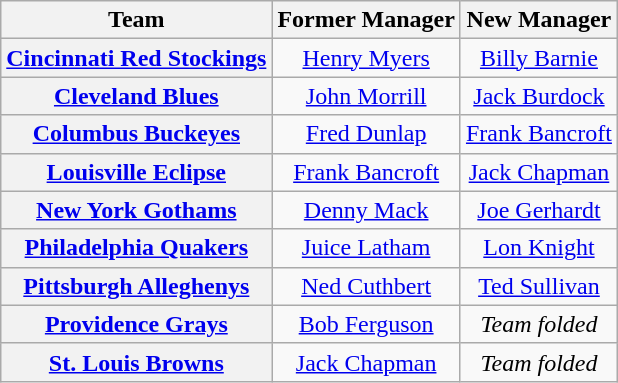<table class="wikitable plainrowheaders" style="text-align:center;">
<tr>
<th scope="col">Team</th>
<th scope="col">Former Manager</th>
<th scope="col">New Manager</th>
</tr>
<tr>
<th scope="row" style="text-align:center;"><a href='#'>Cincinnati Red Stockings</a></th>
<td><a href='#'>Henry Myers</a></td>
<td><a href='#'>Billy Barnie</a></td>
</tr>
<tr>
<th scope="row" style="text-align:center;"><a href='#'>Cleveland Blues</a></th>
<td><a href='#'>John Morrill</a></td>
<td><a href='#'>Jack Burdock</a></td>
</tr>
<tr>
<th scope="row" style="text-align:center;"><a href='#'>Columbus Buckeyes</a></th>
<td><a href='#'>Fred Dunlap</a></td>
<td><a href='#'>Frank Bancroft</a></td>
</tr>
<tr>
<th scope="row" style="text-align:center;"><a href='#'>Louisville Eclipse</a></th>
<td><a href='#'>Frank Bancroft</a></td>
<td><a href='#'>Jack Chapman</a></td>
</tr>
<tr>
<th scope="row" style="text-align:center;"><a href='#'>New York Gothams</a></th>
<td><a href='#'>Denny Mack</a></td>
<td><a href='#'>Joe Gerhardt</a></td>
</tr>
<tr>
<th scope="row" style="text-align:center;"><a href='#'>Philadelphia Quakers</a></th>
<td><a href='#'>Juice Latham</a></td>
<td><a href='#'>Lon Knight</a></td>
</tr>
<tr>
<th scope="row" style="text-align:center;"><a href='#'>Pittsburgh Alleghenys</a></th>
<td><a href='#'>Ned Cuthbert</a></td>
<td><a href='#'>Ted Sullivan</a></td>
</tr>
<tr>
<th scope="row" style="text-align:center;"><a href='#'>Providence Grays</a></th>
<td><a href='#'>Bob Ferguson</a></td>
<td><em>Team folded</em></td>
</tr>
<tr>
<th scope="row" style="text-align:center;"><a href='#'>St. Louis Browns</a></th>
<td><a href='#'>Jack Chapman</a></td>
<td><em>Team folded</em></td>
</tr>
</table>
